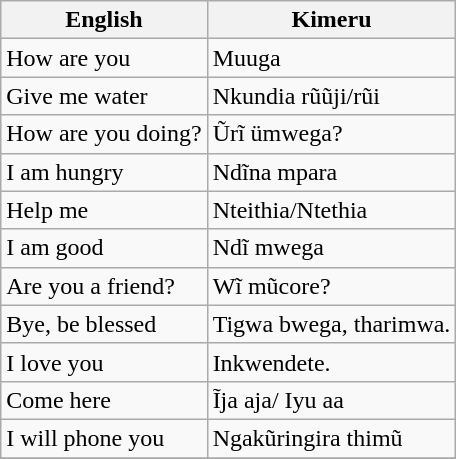<table class="wikitable sortable">
<tr>
<th>English</th>
<th>Kimeru</th>
</tr>
<tr>
<td>How are you</td>
<td>Muuga</td>
</tr>
<tr>
<td>Give me water</td>
<td>Nkundia rũũji/rũi</td>
</tr>
<tr>
<td>How are you doing?</td>
<td>Ũrĩ ümwega?</td>
</tr>
<tr>
<td>I am hungry</td>
<td>Ndĩna mpara</td>
</tr>
<tr>
<td>Help me</td>
<td>Nteithia/Ntethia</td>
</tr>
<tr>
<td>I am good</td>
<td>Ndĩ mwega</td>
</tr>
<tr>
<td>Are you a friend?</td>
<td>Wĩ mũcore?</td>
</tr>
<tr>
<td>Bye, be blessed</td>
<td>Tigwa bwega, tharimwa.</td>
</tr>
<tr>
<td>I love you</td>
<td>Inkwendete.</td>
</tr>
<tr>
<td>Come here</td>
<td>Ĩja aja/ Iyu aa</td>
</tr>
<tr>
<td>I will phone you</td>
<td>Ngakũringira thimũ</td>
</tr>
<tr>
</tr>
</table>
